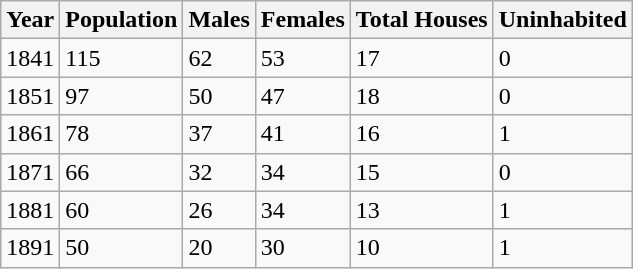<table class="wikitable">
<tr>
<th>Year</th>
<th>Population</th>
<th>Males</th>
<th>Females</th>
<th>Total Houses</th>
<th>Uninhabited</th>
</tr>
<tr>
<td>1841</td>
<td>115</td>
<td>62</td>
<td>53</td>
<td>17</td>
<td>0</td>
</tr>
<tr>
<td>1851</td>
<td>97</td>
<td>50</td>
<td>47</td>
<td>18</td>
<td>0</td>
</tr>
<tr>
<td>1861</td>
<td>78</td>
<td>37</td>
<td>41</td>
<td>16</td>
<td>1</td>
</tr>
<tr>
<td>1871</td>
<td>66</td>
<td>32</td>
<td>34</td>
<td>15</td>
<td>0</td>
</tr>
<tr>
<td>1881</td>
<td>60</td>
<td>26</td>
<td>34</td>
<td>13</td>
<td>1</td>
</tr>
<tr>
<td>1891</td>
<td>50</td>
<td>20</td>
<td>30</td>
<td>10</td>
<td>1</td>
</tr>
</table>
